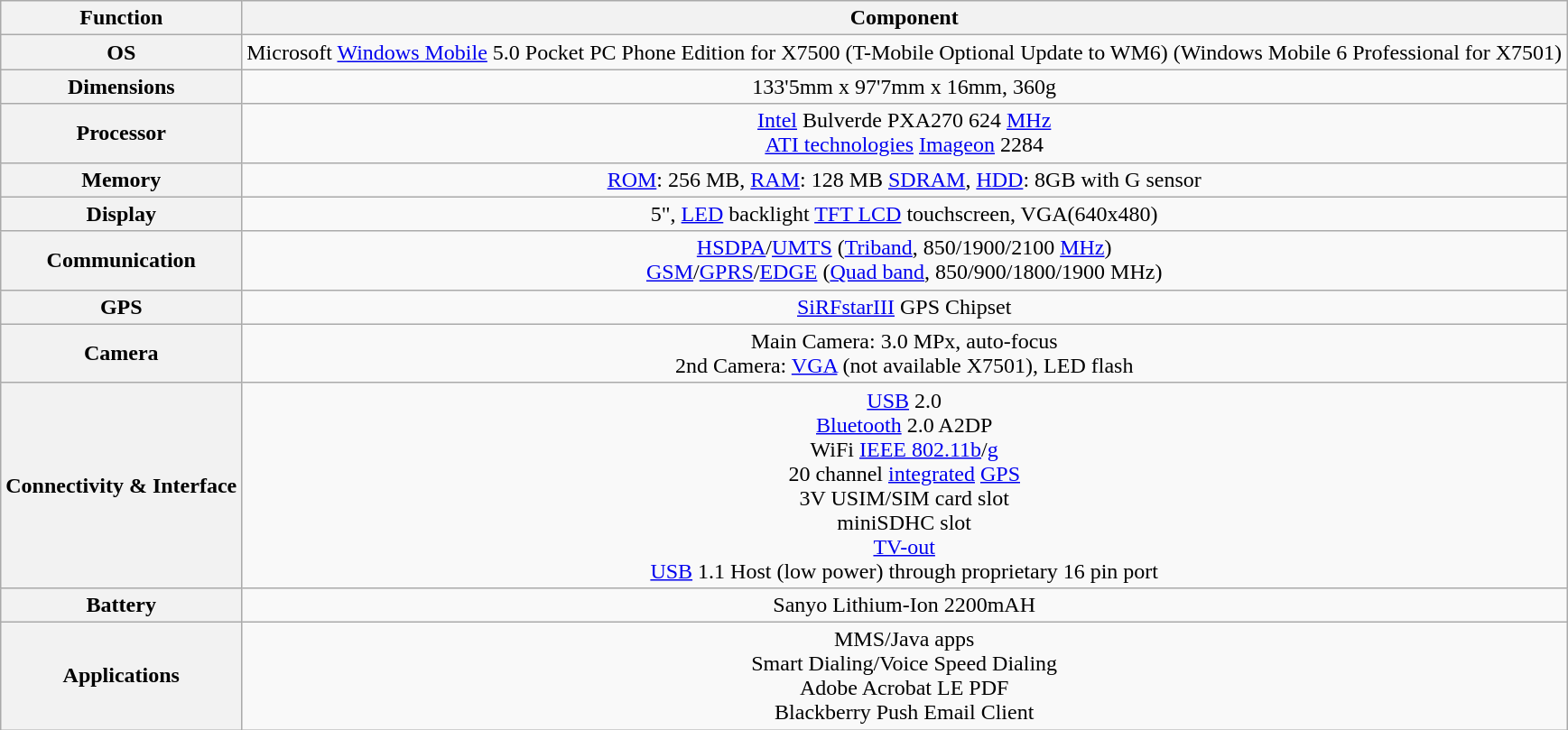<table class="wikitable" style="text-align:center">
<tr>
<th>Function</th>
<th>Component</th>
</tr>
<tr>
<th>OS</th>
<td>Microsoft <a href='#'>Windows Mobile</a> 5.0 Pocket PC Phone Edition for X7500 (T-Mobile Optional Update to WM6) (Windows Mobile 6 Professional for X7501)</td>
</tr>
<tr>
<th>Dimensions</th>
<td>133'5mm x 97'7mm x 16mm, 360g</td>
</tr>
<tr>
<th>Processor</th>
<td><a href='#'>Intel</a> Bulverde PXA270 624 <a href='#'>MHz</a><br><a href='#'>ATI technologies</a> <a href='#'>Imageon</a> 2284</td>
</tr>
<tr>
<th>Memory</th>
<td><a href='#'>ROM</a>: 256 MB, <a href='#'>RAM</a>: 128 MB <a href='#'>SDRAM</a>, <a href='#'>HDD</a>: 8GB with G sensor</td>
</tr>
<tr>
<th>Display</th>
<td>5", <a href='#'>LED</a> backlight <a href='#'>TFT LCD</a> touchscreen, VGA(640x480)</td>
</tr>
<tr>
<th>Communication</th>
<td><a href='#'>HSDPA</a>/<a href='#'>UMTS</a> (<a href='#'>Triband</a>, 850/1900/2100 <a href='#'>MHz</a>)<br><a href='#'>GSM</a>/<a href='#'>GPRS</a>/<a href='#'>EDGE</a> (<a href='#'>Quad band</a>, 850/900/1800/1900 MHz)</td>
</tr>
<tr>
<th>GPS</th>
<td><a href='#'>SiRFstarIII</a> GPS Chipset</td>
</tr>
<tr>
<th>Camera</th>
<td>Main Camera: 3.0 MPx, auto-focus<br>2nd Camera: <a href='#'>VGA</a> (not available X7501), LED flash</td>
</tr>
<tr>
<th>Connectivity & Interface</th>
<td><a href='#'>USB</a> 2.0<br><a href='#'>Bluetooth</a> 2.0 A2DP<br>WiFi <a href='#'>IEEE 802.11b</a>/<a href='#'>g</a><br>20 channel <a href='#'>integrated</a> <a href='#'>GPS</a><br>3V USIM/SIM card slot<br>miniSDHC slot <br> <a href='#'>TV-out</a> <br> <a href='#'>USB</a> 1.1 Host (low power) through proprietary 16 pin port</td>
</tr>
<tr>
<th>Battery</th>
<td>Sanyo Lithium-Ion 2200mAH</td>
</tr>
<tr>
<th>Applications</th>
<td>MMS/Java apps<br>Smart Dialing/Voice Speed Dialing<br>Adobe Acrobat LE PDF<br>Blackberry Push Email Client</td>
</tr>
</table>
